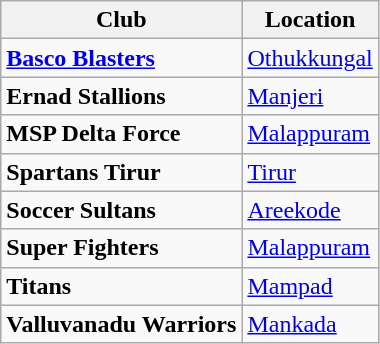<table class="wikitable">
<tr>
<th>Club</th>
<th>Location</th>
</tr>
<tr>
<td><a href='#'><strong>Basco Blasters</strong></a></td>
<td><a href='#'>Othukkungal</a></td>
</tr>
<tr>
<td><strong>Ernad Stallions</strong></td>
<td><a href='#'>Manjeri</a></td>
</tr>
<tr>
<td><strong>MSP Delta Force</strong></td>
<td><a href='#'>Malappuram</a></td>
</tr>
<tr>
<td><strong>Spartans Tirur</strong></td>
<td><a href='#'>Tirur</a></td>
</tr>
<tr>
<td><strong>Soccer Sultans</strong></td>
<td><a href='#'>Areekode</a></td>
</tr>
<tr>
<td><strong>Super Fighters</strong></td>
<td><a href='#'>Malappuram</a></td>
</tr>
<tr>
<td><strong>Titans</strong></td>
<td><a href='#'>Mampad</a></td>
</tr>
<tr>
<td><strong>Valluvanadu Warriors</strong></td>
<td><a href='#'>Mankada</a></td>
</tr>
</table>
